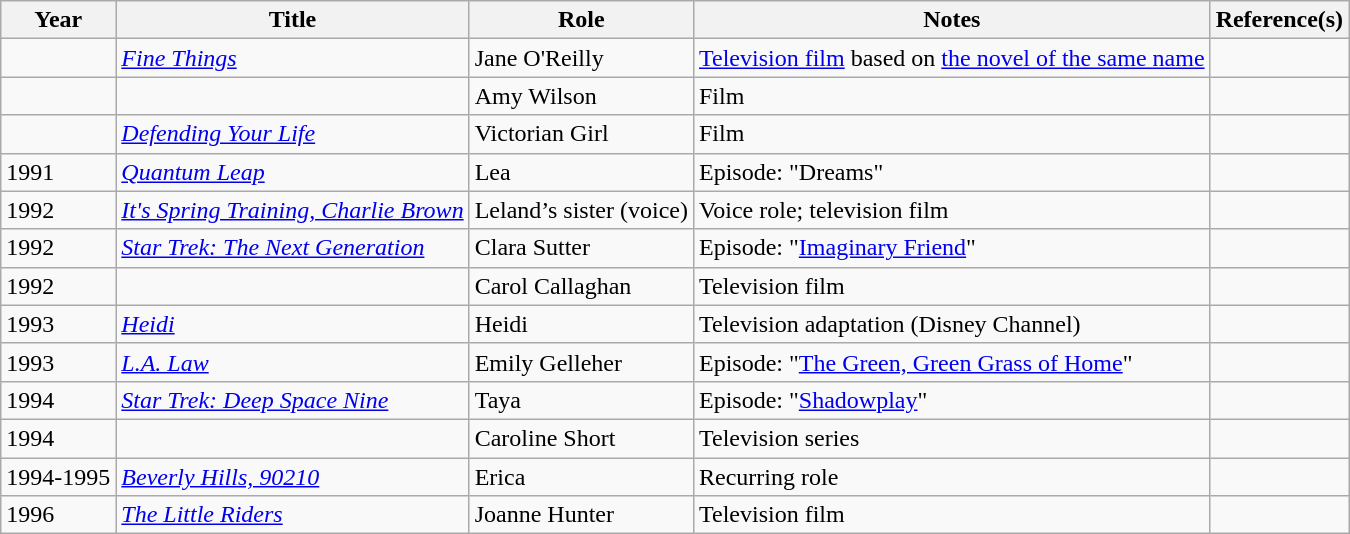<table class="wikitable sortable">
<tr>
<th>Year</th>
<th>Title</th>
<th>Role</th>
<th class="unsortable">Notes</th>
<th class="unsortable">Reference(s)</th>
</tr>
<tr>
<td></td>
<td><em><a href='#'>Fine Things</a></em></td>
<td>Jane O'Reilly</td>
<td><a href='#'>Television film</a> based on <a href='#'>the novel of the same name</a></td>
<td></td>
</tr>
<tr>
<td></td>
<td><em></em></td>
<td>Amy Wilson</td>
<td>Film</td>
<td></td>
</tr>
<tr>
<td></td>
<td><em><a href='#'>Defending Your Life</a></em></td>
<td>Victorian Girl</td>
<td>Film</td>
<td></td>
</tr>
<tr>
<td>1991</td>
<td><em><a href='#'>Quantum Leap</a></em></td>
<td>Lea</td>
<td>Episode: "Dreams"</td>
<td></td>
</tr>
<tr>
<td>1992</td>
<td><em><a href='#'>It's Spring Training, Charlie Brown</a></em></td>
<td>Leland’s sister (voice)</td>
<td>Voice role; television film</td>
<td></td>
</tr>
<tr>
<td>1992</td>
<td><em><a href='#'>Star Trek: The Next Generation</a></em></td>
<td>Clara Sutter</td>
<td>Episode: "<a href='#'>Imaginary Friend</a>"</td>
<td></td>
</tr>
<tr>
<td>1992</td>
<td><em></em></td>
<td>Carol Callaghan</td>
<td>Television film</td>
<td></td>
</tr>
<tr>
<td>1993</td>
<td><em><a href='#'>Heidi</a></em></td>
<td>Heidi</td>
<td>Television adaptation (Disney Channel)</td>
<td></td>
</tr>
<tr>
<td>1993</td>
<td><em><a href='#'>L.A. Law</a></em></td>
<td>Emily Gelleher</td>
<td>Episode: "<a href='#'>The Green, Green Grass of Home</a>"</td>
</tr>
<tr>
<td>1994</td>
<td><em><a href='#'>Star Trek: Deep Space Nine</a></em></td>
<td>Taya</td>
<td>Episode: "<a href='#'>Shadowplay</a>"</td>
<td></td>
</tr>
<tr>
<td>1994</td>
<td><em></em></td>
<td>Caroline Short</td>
<td>Television series</td>
<td></td>
</tr>
<tr>
<td>1994-1995</td>
<td><em><a href='#'>Beverly Hills, 90210</a></em></td>
<td>Erica</td>
<td>Recurring role</td>
<td></td>
</tr>
<tr>
<td>1996</td>
<td><em><a href='#'>The Little Riders</a></em></td>
<td>Joanne Hunter</td>
<td>Television film</td>
<td></td>
</tr>
</table>
